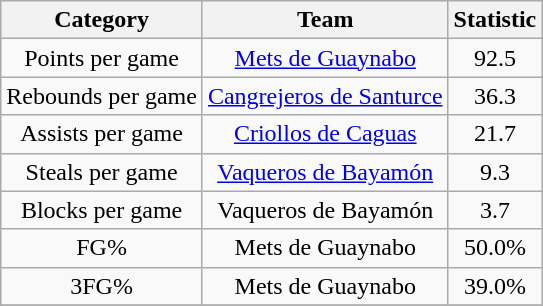<table class="wikitable" style="text-align:center">
<tr>
<th>Category</th>
<th>Team</th>
<th>Statistic</th>
</tr>
<tr>
<td>Points per game</td>
<td><a href='#'>Mets de Guaynabo</a></td>
<td>92.5</td>
</tr>
<tr>
<td>Rebounds per game</td>
<td><a href='#'>Cangrejeros de Santurce</a></td>
<td>36.3</td>
</tr>
<tr>
<td>Assists per game</td>
<td><a href='#'>Criollos de Caguas</a></td>
<td>21.7</td>
</tr>
<tr>
<td>Steals per game</td>
<td><a href='#'>Vaqueros de Bayamón</a></td>
<td>9.3</td>
</tr>
<tr>
<td>Blocks per game</td>
<td>Vaqueros de Bayamón</td>
<td>3.7</td>
</tr>
<tr>
<td>FG%</td>
<td>Mets de Guaynabo</td>
<td>50.0%</td>
</tr>
<tr>
<td>3FG%</td>
<td>Mets de Guaynabo</td>
<td>39.0%</td>
</tr>
<tr>
</tr>
</table>
